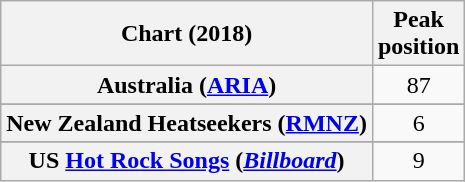<table class="wikitable sortable plainrowheaders" style="text-align:center">
<tr>
<th scope="col">Chart (2018)</th>
<th scope="col">Peak<br>position</th>
</tr>
<tr>
<th scope="row">Australia (<a href='#'>ARIA</a>)</th>
<td>87</td>
</tr>
<tr>
</tr>
<tr>
</tr>
<tr>
<th scope="row">New Zealand Heatseekers (<a href='#'>RMNZ</a>)</th>
<td>6</td>
</tr>
<tr>
</tr>
<tr>
<th scope="row">US <a href='#'>Hot Rock Songs</a> (<em><a href='#'>Billboard</a></em>)</th>
<td>9</td>
</tr>
</table>
